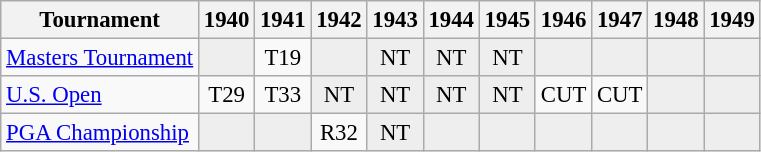<table class="wikitable" style="font-size:95%;text-align:center;">
<tr>
<th>Tournament</th>
<th>1940</th>
<th>1941</th>
<th>1942</th>
<th>1943</th>
<th>1944</th>
<th>1945</th>
<th>1946</th>
<th>1947</th>
<th>1948</th>
<th>1949</th>
</tr>
<tr>
<td align=left><a href='#'>Masters Tournament</a></td>
<td style="background:#eeeeee;"></td>
<td>T19</td>
<td style="background:#eeeeee;"></td>
<td style="background:#eeeeee;">NT</td>
<td style="background:#eeeeee;">NT</td>
<td style="background:#eeeeee;">NT</td>
<td style="background:#eeeeee;"></td>
<td style="background:#eeeeee;"></td>
<td style="background:#eeeeee;"></td>
<td style="background:#eeeeee;"></td>
</tr>
<tr>
<td align=left><a href='#'>U.S. Open</a></td>
<td>T29</td>
<td>T33</td>
<td style="background:#eeeeee;">NT</td>
<td style="background:#eeeeee;">NT</td>
<td style="background:#eeeeee;">NT</td>
<td style="background:#eeeeee;">NT</td>
<td>CUT</td>
<td>CUT</td>
<td style="background:#eeeeee;"></td>
<td style="background:#eeeeee;"></td>
</tr>
<tr>
<td align=left><a href='#'>PGA Championship</a></td>
<td style="background:#eeeeee;"></td>
<td style="background:#eeeeee;"></td>
<td>R32</td>
<td style="background:#eeeeee;">NT</td>
<td style="background:#eeeeee;"></td>
<td style="background:#eeeeee;"></td>
<td style="background:#eeeeee;"></td>
<td style="background:#eeeeee;"></td>
<td style="background:#eeeeee;"></td>
<td style="background:#eeeeee;"></td>
</tr>
</table>
